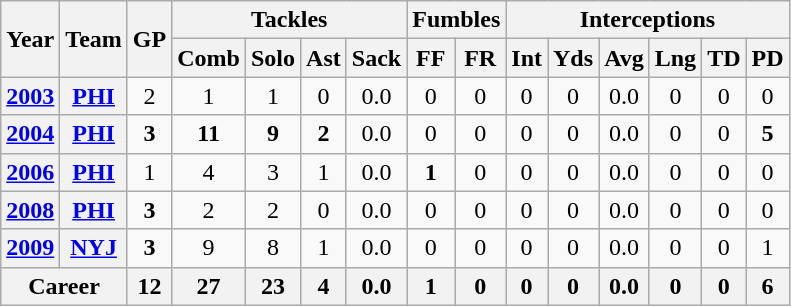<table class="wikitable" style="text-align:center">
<tr>
<th rowspan="2">Year</th>
<th rowspan="2">Team</th>
<th rowspan="2">GP</th>
<th colspan="4">Tackles</th>
<th colspan="2">Fumbles</th>
<th colspan="6">Interceptions</th>
</tr>
<tr>
<th>Comb</th>
<th>Solo</th>
<th>Ast</th>
<th>Sack</th>
<th>FF</th>
<th>FR</th>
<th>Int</th>
<th>Yds</th>
<th>Avg</th>
<th>Lng</th>
<th>TD</th>
<th>PD</th>
</tr>
<tr>
<th><a href='#'>2003</a></th>
<th><a href='#'>PHI</a></th>
<td>2</td>
<td>1</td>
<td>1</td>
<td>0</td>
<td>0.0</td>
<td>0</td>
<td>0</td>
<td>0</td>
<td>0</td>
<td>0.0</td>
<td>0</td>
<td>0</td>
<td>0</td>
</tr>
<tr>
<th><a href='#'>2004</a></th>
<th><a href='#'>PHI</a></th>
<td><strong>3</strong></td>
<td><strong>11</strong></td>
<td><strong>9</strong></td>
<td><strong>2</strong></td>
<td>0.0</td>
<td>0</td>
<td>0</td>
<td>0</td>
<td>0</td>
<td>0.0</td>
<td>0</td>
<td>0</td>
<td><strong>5</strong></td>
</tr>
<tr>
<th><a href='#'>2006</a></th>
<th><a href='#'>PHI</a></th>
<td>1</td>
<td>4</td>
<td>3</td>
<td>1</td>
<td>0.0</td>
<td><strong>1</strong></td>
<td>0</td>
<td>0</td>
<td>0</td>
<td>0.0</td>
<td>0</td>
<td>0</td>
<td>0</td>
</tr>
<tr>
<th><a href='#'>2008</a></th>
<th><a href='#'>PHI</a></th>
<td><strong>3</strong></td>
<td>2</td>
<td>2</td>
<td>0</td>
<td>0.0</td>
<td>0</td>
<td>0</td>
<td>0</td>
<td>0</td>
<td>0.0</td>
<td>0</td>
<td>0</td>
<td>0</td>
</tr>
<tr>
<th><a href='#'>2009</a></th>
<th><a href='#'>NYJ</a></th>
<td><strong>3</strong></td>
<td>9</td>
<td>8</td>
<td>1</td>
<td>0.0</td>
<td>0</td>
<td>0</td>
<td>0</td>
<td>0</td>
<td>0.0</td>
<td>0</td>
<td>0</td>
<td>1</td>
</tr>
<tr>
<th colspan="2">Career</th>
<th>12</th>
<th>27</th>
<th>23</th>
<th>4</th>
<th>0.0</th>
<th>1</th>
<th>0</th>
<th>0</th>
<th>0</th>
<th>0.0</th>
<th>0</th>
<th>0</th>
<th>6</th>
</tr>
</table>
